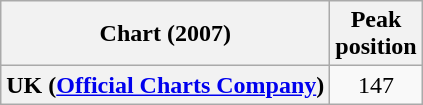<table class="wikitable plainrowheaders">
<tr>
<th scope="col">Chart (2007)</th>
<th scope="col">Peak<br>position</th>
</tr>
<tr>
<th scope="row">UK (<a href='#'>Official Charts Company</a>)</th>
<td style="text-align:center;">147</td>
</tr>
</table>
